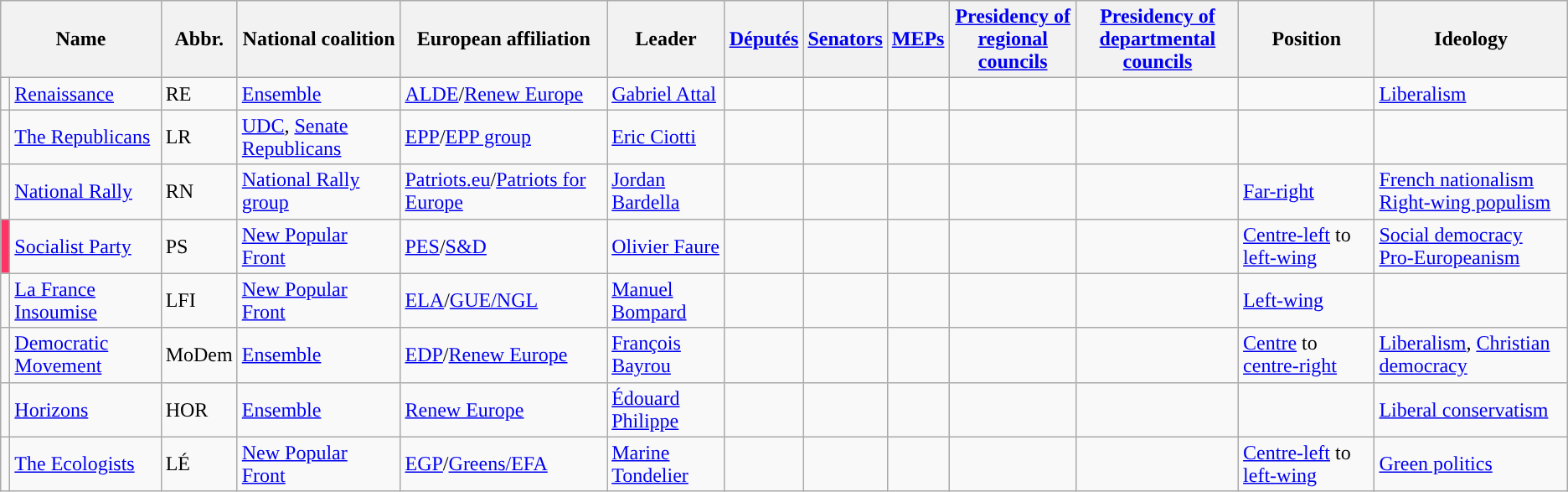<table class="wikitable">
<tr>
<th colspan=2>Name</th>
<th>Abbr.</th>
<th>National coalition</th>
<th>European affiliation</th>
<th>Leader</th>
<th><a href='#'>Députés</a></th>
<th><a href='#'>Senators</a></th>
<th><a href='#'>MEPs</a></th>
<th><a href='#'>Presidency of<br>regional councils</a></th>
<th><a href='#'>Presidency of<br>departmental councils</a></th>
<th>Position</th>
<th>Ideology</th>
</tr>
<tr>
<td style=background:></td>
<td><a href='#'>Renaissance</a></td>
<td>RE</td>
<td><a href='#'>Ensemble</a></td>
<td><a href='#'>ALDE</a>/<a href='#'>Renew Europe</a></td>
<td><a href='#'>Gabriel Attal</a></td>
<td></td>
<td></td>
<td></td>
<td></td>
<td></td>
<td></td>
<td><a href='#'>Liberalism</a></td>
</tr>
<tr>
<td style=background:></td>
<td><a href='#'>The Republicans</a></td>
<td>LR</td>
<td><a href='#'>UDC</a>, <a href='#'>Senate Republicans</a></td>
<td><a href='#'>EPP</a>/<a href='#'>EPP group</a></td>
<td><a href='#'>Eric Ciotti</a></td>
<td></td>
<td></td>
<td></td>
<td></td>
<td></td>
<td></td>
<td></td>
</tr>
<tr>
<td style=background:></td>
<td><a href='#'>National Rally</a></td>
<td>RN</td>
<td><a href='#'>National Rally group</a></td>
<td><a href='#'>Patriots.eu</a>/<a href='#'>Patriots for Europe</a></td>
<td><a href='#'>Jordan Bardella</a></td>
<td></td>
<td></td>
<td></td>
<td></td>
<td></td>
<td><a href='#'>Far-right</a></td>
<td><a href='#'>French nationalism</a><br><a href='#'>Right-wing populism</a></td>
</tr>
<tr>
<td style="background:#f36;"></td>
<td><a href='#'>Socialist Party</a></td>
<td>PS</td>
<td><a href='#'>New Popular Front</a></td>
<td><a href='#'>PES</a>/<a href='#'>S&D</a></td>
<td><a href='#'>Olivier Faure</a></td>
<td></td>
<td></td>
<td></td>
<td></td>
<td></td>
<td><a href='#'>Centre-left</a> to <a href='#'>left-wing</a></td>
<td><a href='#'>Social democracy</a><br><a href='#'>Pro-Europeanism</a></td>
</tr>
<tr>
<td style=background:></td>
<td><a href='#'>La France Insoumise</a></td>
<td>LFI</td>
<td><a href='#'>New Popular Front</a></td>
<td><a href='#'>ELA</a>/<a href='#'>GUE/NGL</a></td>
<td><a href='#'>Manuel Bompard</a></td>
<td></td>
<td></td>
<td></td>
<td></td>
<td></td>
<td {{Nowrap><a href='#'>Left-wing</a></td>
<td></td>
</tr>
<tr>
<td style="background:"></td>
<td><a href='#'>Democratic Movement</a></td>
<td>MoDem</td>
<td><a href='#'>Ensemble</a></td>
<td><a href='#'>EDP</a>/<a href='#'>Renew Europe</a></td>
<td><a href='#'>François Bayrou</a></td>
<td></td>
<td></td>
<td></td>
<td></td>
<td></td>
<td><a href='#'>Centre</a> to <a href='#'>centre-right</a></td>
<td><a href='#'>Liberalism</a>, <a href='#'>Christian democracy</a></td>
</tr>
<tr>
<td style="background:"></td>
<td><a href='#'>Horizons</a></td>
<td>HOR</td>
<td><a href='#'>Ensemble</a></td>
<td><a href='#'>Renew Europe</a></td>
<td><a href='#'>Édouard Philippe</a></td>
<td></td>
<td></td>
<td></td>
<td></td>
<td></td>
<td></td>
<td><a href='#'>Liberal conservatism</a></td>
</tr>
<tr>
<td style="background:"></td>
<td><a href='#'>The Ecologists</a></td>
<td>LÉ</td>
<td><a href='#'>New Popular Front</a></td>
<td><a href='#'>EGP</a>/<a href='#'>Greens/EFA</a></td>
<td><a href='#'>Marine Tondelier</a></td>
<td></td>
<td></td>
<td></td>
<td></td>
<td></td>
<td><a href='#'>Centre-left</a> to <a href='#'>left-wing</a></td>
<td><a href='#'>Green politics</a></td>
</tr>
</table>
